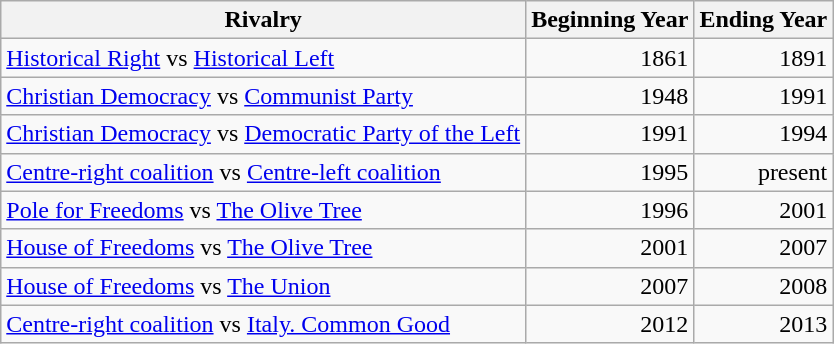<table class="wikitable sortable">
<tr>
<th>Rivalry</th>
<th>Beginning Year</th>
<th>Ending Year</th>
</tr>
<tr>
<td><a href='#'>Historical Right</a> vs <a href='#'>Historical Left</a></td>
<td style="text-align:right;">1861</td>
<td style="text-align:right;">1891</td>
</tr>
<tr>
<td><a href='#'>Christian Democracy</a> vs <a href='#'>Communist Party</a></td>
<td style="text-align:right;">1948</td>
<td style="text-align:right;">1991</td>
</tr>
<tr>
<td><a href='#'>Christian Democracy</a> vs <a href='#'>Democratic Party of the Left</a></td>
<td style="text-align:right;">1991</td>
<td style="text-align:right;">1994</td>
</tr>
<tr>
<td><a href='#'>Centre-right coalition</a> vs <a href='#'>Centre-left coalition</a></td>
<td style="text-align:right;">1995</td>
<td style="text-align:right;">present</td>
</tr>
<tr>
<td><a href='#'>Pole for Freedoms</a> vs <a href='#'>The Olive Tree</a></td>
<td style="text-align:right;">1996</td>
<td style="text-align:right;">2001</td>
</tr>
<tr>
<td><a href='#'>House of Freedoms</a> vs <a href='#'>The Olive Tree</a></td>
<td style="text-align:right;">2001</td>
<td style="text-align:right;">2007</td>
</tr>
<tr>
<td><a href='#'>House of Freedoms</a> vs <a href='#'>The Union</a></td>
<td style="text-align:right;">2007</td>
<td style="text-align:right;">2008</td>
</tr>
<tr>
<td><a href='#'>Centre-right coalition</a> vs <a href='#'>Italy. Common Good</a></td>
<td style="text-align:right;">2012</td>
<td style="text-align:right;">2013</td>
</tr>
</table>
